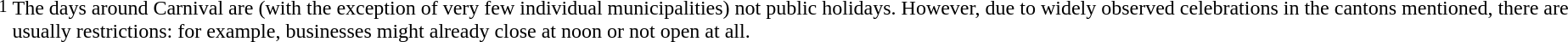<table>
<tr>
<td style="vertical-align:top"><sup>1</sup></td>
<td>The days around Carnival are (with the exception of very few individual municipalities) not public holidays. However, due to widely observed celebrations in the cantons mentioned, there are usually restrictions: for example, businesses might already close at noon or not open at all.</td>
</tr>
</table>
